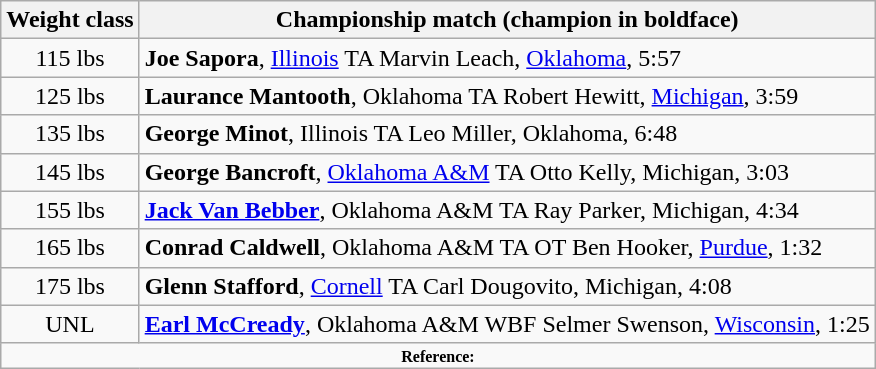<table class="wikitable" style="text-align:center">
<tr>
<th>Weight class</th>
<th>Championship match (champion in boldface)</th>
</tr>
<tr>
<td>115 lbs</td>
<td align=left><strong>Joe Sapora</strong>, <a href='#'>Illinois</a> TA Marvin Leach, <a href='#'>Oklahoma</a>, 5:57</td>
</tr>
<tr>
<td>125 lbs</td>
<td align=left><strong>Laurance Mantooth</strong>, Oklahoma TA Robert Hewitt, <a href='#'>Michigan</a>, 3:59</td>
</tr>
<tr>
<td>135 lbs</td>
<td align=left><strong>George Minot</strong>, Illinois TA Leo Miller, Oklahoma, 6:48</td>
</tr>
<tr>
<td>145 lbs</td>
<td align=left><strong>George Bancroft</strong>, <a href='#'>Oklahoma A&M</a> TA Otto Kelly, Michigan, 3:03</td>
</tr>
<tr>
<td>155 lbs</td>
<td align=left><a href='#'><strong>Jack Van Bebber</strong></a>, Oklahoma A&M TA Ray Parker, Michigan, 4:34</td>
</tr>
<tr>
<td>165 lbs</td>
<td align=left><strong>Conrad Caldwell</strong>, Oklahoma A&M TA OT Ben Hooker, <a href='#'>Purdue</a>, 1:32</td>
</tr>
<tr>
<td>175 lbs</td>
<td align=left><strong>Glenn Stafford</strong>, <a href='#'>Cornell</a> TA Carl Dougovito, Michigan, 4:08</td>
</tr>
<tr>
<td>UNL</td>
<td align=left><strong><a href='#'>Earl McCready</a></strong>, Oklahoma A&M WBF Selmer Swenson, <a href='#'>Wisconsin</a>, 1:25</td>
</tr>
<tr>
<td colspan="2"  style="font-size:8pt; text-align:center;"><strong>Reference:</strong></td>
</tr>
</table>
